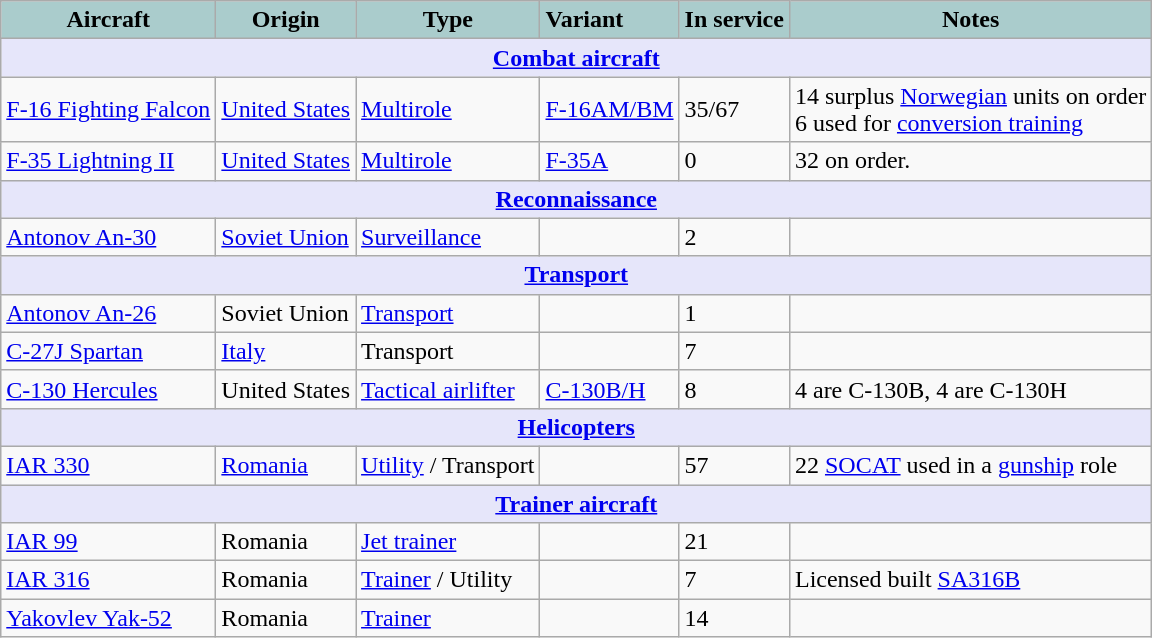<table class="wikitable">
<tr>
<th style="text-align:center; background:#acc;">Aircraft</th>
<th style="text-align: center; background:#acc;">Origin</th>
<th style="text-align:l center; background:#acc;">Type</th>
<th style="text-align:left; background:#acc;">Variant</th>
<th style="text-align:center; background:#acc;">In service</th>
<th style="text-align: center; background:#acc;">Notes</th>
</tr>
<tr>
<th style="align: center; background: lavender;" colspan="7"><a href='#'>Combat aircraft</a></th>
</tr>
<tr>
<td><a href='#'>F-16 Fighting Falcon</a></td>
<td><a href='#'>United States</a></td>
<td><a href='#'>Multirole</a></td>
<td><a href='#'>F-16AM/BM</a></td>
<td>35/67</td>
<td>14 surplus <a href='#'>Norwegian</a> units on order<br>6 used for <a href='#'> conversion training</a></td>
</tr>
<tr>
<td><a href='#'>F-35 Lightning II</a></td>
<td><a href='#'>United States</a></td>
<td><a href='#'>Multirole</a></td>
<td><a href='#'>F-35A</a></td>
<td>0</td>
<td>32 on order.</td>
</tr>
<tr>
<th style="align: center; background: lavender;" colspan="7"><a href='#'>Reconnaissance</a></th>
</tr>
<tr>
<td><a href='#'>Antonov An-30</a></td>
<td><a href='#'>Soviet Union</a></td>
<td><a href='#'>Surveillance</a></td>
<td></td>
<td>2</td>
<td></td>
</tr>
<tr>
<th style="align: center; background: lavender;" colspan="7"><a href='#'>Transport</a></th>
</tr>
<tr>
<td><a href='#'>Antonov An-26</a></td>
<td>Soviet Union</td>
<td><a href='#'>Transport</a></td>
<td></td>
<td>1</td>
<td></td>
</tr>
<tr>
<td><a href='#'> C-27J Spartan</a></td>
<td><a href='#'>Italy</a></td>
<td>Transport</td>
<td></td>
<td>7</td>
<td></td>
</tr>
<tr>
<td><a href='#'>C-130 Hercules</a></td>
<td>United States</td>
<td><a href='#'>Tactical airlifter</a></td>
<td><a href='#'>C-130B/H</a></td>
<td>8</td>
<td>4 are C-130B, 4 are C-130H</td>
</tr>
<tr>
<th style="align: center; background: lavender;" colspan="7"><a href='#'>Helicopters</a></th>
</tr>
<tr>
<td><a href='#'>IAR 330</a></td>
<td><a href='#'>Romania</a></td>
<td><a href='#'>Utility</a> / Transport</td>
<td></td>
<td>57</td>
<td>22 <a href='#'>SOCAT</a> used in a <a href='#'>gunship</a> role</td>
</tr>
<tr>
<th style="align: center; background: lavender;" colspan="7"><a href='#'>Trainer aircraft</a></th>
</tr>
<tr>
<td><a href='#'>IAR 99</a></td>
<td>Romania</td>
<td><a href='#'>Jet trainer</a></td>
<td></td>
<td>21</td>
<td></td>
</tr>
<tr>
<td><a href='#'>IAR 316</a></td>
<td>Romania</td>
<td><a href='#'>Trainer</a> / Utility</td>
<td></td>
<td>7</td>
<td>Licensed built <a href='#'>SA316B</a></td>
</tr>
<tr>
<td><a href='#'>Yakovlev Yak-52</a></td>
<td>Romania</td>
<td><a href='#'>Trainer</a></td>
<td></td>
<td>14</td>
<td></td>
</tr>
</table>
